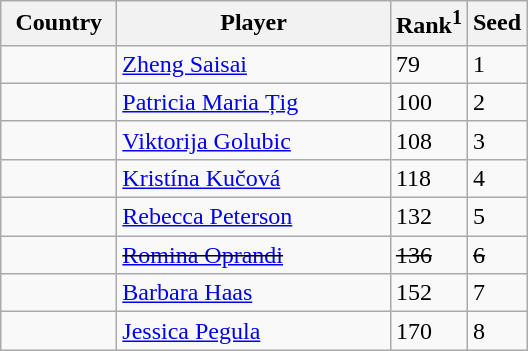<table class="sortable wikitable">
<tr>
<th width="70">Country</th>
<th width="175">Player</th>
<th>Rank<sup>1</sup></th>
<th>Seed</th>
</tr>
<tr>
<td></td>
<td><a href='#'>Zheng Saisai</a></td>
<td>79</td>
<td>1</td>
</tr>
<tr>
<td></td>
<td><a href='#'>Patricia Maria Țig</a></td>
<td>100</td>
<td>2</td>
</tr>
<tr>
<td></td>
<td><a href='#'>Viktorija Golubic</a></td>
<td>108</td>
<td>3</td>
</tr>
<tr>
<td></td>
<td><a href='#'>Kristína Kučová</a></td>
<td>118</td>
<td>4</td>
</tr>
<tr>
<td></td>
<td><a href='#'>Rebecca Peterson</a></td>
<td>132</td>
<td>5</td>
</tr>
<tr>
<td><s></s></td>
<td><s><a href='#'>Romina Oprandi</a></s></td>
<td><s>136</s></td>
<td><s>6</s></td>
</tr>
<tr>
<td></td>
<td><a href='#'>Barbara Haas</a></td>
<td>152</td>
<td>7</td>
</tr>
<tr>
<td></td>
<td><a href='#'>Jessica Pegula</a></td>
<td>170</td>
<td>8</td>
</tr>
</table>
